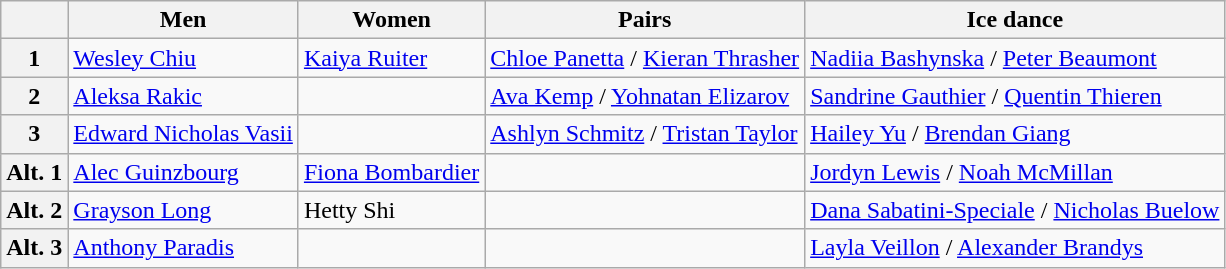<table class="wikitable">
<tr>
<th></th>
<th>Men</th>
<th>Women</th>
<th>Pairs</th>
<th>Ice dance</th>
</tr>
<tr>
<th>1</th>
<td><a href='#'>Wesley Chiu</a></td>
<td><a href='#'>Kaiya Ruiter</a></td>
<td><a href='#'>Chloe Panetta</a> / <a href='#'>Kieran Thrasher</a></td>
<td><a href='#'>Nadiia Bashynska</a> / <a href='#'>Peter Beaumont</a></td>
</tr>
<tr>
<th>2</th>
<td><a href='#'>Aleksa Rakic</a></td>
<td></td>
<td><a href='#'>Ava Kemp</a> / <a href='#'>Yohnatan Elizarov</a></td>
<td><a href='#'>Sandrine Gauthier</a> / <a href='#'>Quentin Thieren</a></td>
</tr>
<tr>
<th>3</th>
<td><a href='#'>Edward Nicholas Vasii</a></td>
<td></td>
<td><a href='#'>Ashlyn Schmitz</a> / <a href='#'>Tristan Taylor</a></td>
<td><a href='#'>Hailey Yu</a> / <a href='#'>Brendan Giang</a></td>
</tr>
<tr>
<th>Alt. 1</th>
<td><a href='#'>Alec Guinzbourg</a></td>
<td><a href='#'>Fiona Bombardier</a></td>
<td></td>
<td><a href='#'>Jordyn Lewis</a> / <a href='#'>Noah McMillan</a></td>
</tr>
<tr>
<th>Alt. 2</th>
<td><a href='#'>Grayson Long</a></td>
<td>Hetty Shi</td>
<td></td>
<td><a href='#'>Dana Sabatini-Speciale</a> / <a href='#'>Nicholas Buelow</a></td>
</tr>
<tr>
<th>Alt. 3</th>
<td><a href='#'>Anthony Paradis</a></td>
<td></td>
<td></td>
<td><a href='#'>Layla Veillon</a> / <a href='#'>Alexander Brandys</a></td>
</tr>
</table>
